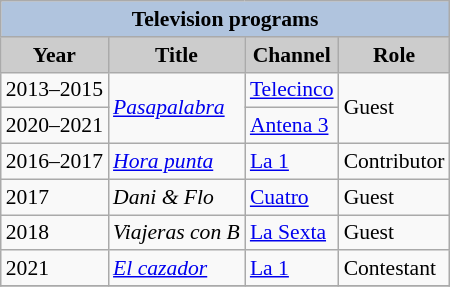<table class="wikitable" style="font-size: 90%;">
<tr>
<th colspan="4" style="background:#B0C4DE;">Television programs</th>
</tr>
<tr>
<th style="background: #CCCCCC;">Year</th>
<th style="background: #CCCCCC;">Title</th>
<th style="background: #CCCCCC;">Channel</th>
<th style="background: #CCCCCC;">Role</th>
</tr>
<tr>
<td>2013–2015</td>
<td rowspan="2"><em><a href='#'>Pasapalabra</a></em></td>
<td><a href='#'>Telecinco</a></td>
<td rowspan="2">Guest</td>
</tr>
<tr>
<td>2020–2021</td>
<td><a href='#'>Antena 3</a></td>
</tr>
<tr>
<td>2016–2017</td>
<td><em><a href='#'>Hora punta</a></em></td>
<td><a href='#'>La 1</a></td>
<td>Contributor</td>
</tr>
<tr>
<td>2017</td>
<td><em>Dani & Flo</em></td>
<td><a href='#'>Cuatro</a></td>
<td>Guest</td>
</tr>
<tr>
<td>2018</td>
<td><em>Viajeras con B</em></td>
<td><a href='#'>La Sexta</a></td>
<td>Guest</td>
</tr>
<tr>
<td>2021</td>
<td><em><a href='#'>El cazador</a></em></td>
<td><a href='#'>La 1</a></td>
<td>Contestant</td>
</tr>
<tr>
</tr>
</table>
